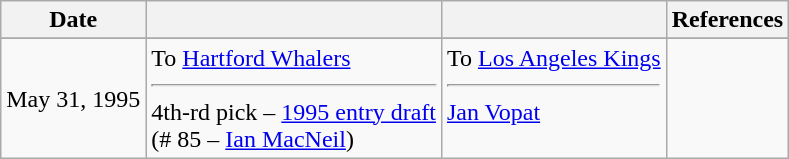<table class="wikitable">
<tr>
<th>Date</th>
<th></th>
<th></th>
<th>References</th>
</tr>
<tr bgcolor="#eeeeee">
</tr>
<tr>
<td>May 31, 1995</td>
<td valign="top">To <a href='#'>Hartford Whalers</a><hr>4th-rd pick – <a href='#'>1995 entry draft</a><br>(# 85 – <a href='#'>Ian MacNeil</a>)</td>
<td valign="top">To <a href='#'>Los Angeles Kings</a><hr><a href='#'>Jan Vopat</a></td>
<td></td>
</tr>
</table>
